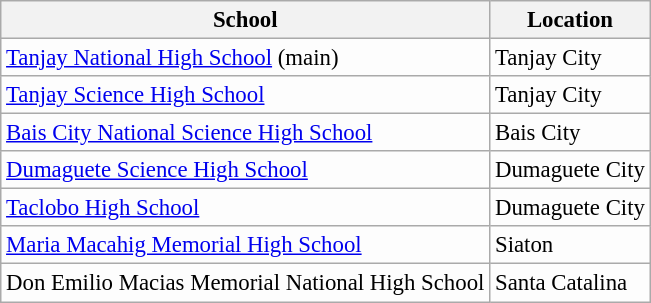<table class="wikitable sortable" style="background-color:#FDFDFD;font-size:95%;">
<tr>
<th scope="col">School</th>
<th scope="col" class="unsortable">Location</th>
</tr>
<tr>
<td><a href='#'>Tanjay National High School</a> (main)</td>
<td>Tanjay City</td>
</tr>
<tr>
<td><a href='#'>Tanjay Science High School</a></td>
<td>Tanjay City</td>
</tr>
<tr>
<td><a href='#'>Bais City National Science High School</a></td>
<td>Bais City</td>
</tr>
<tr>
<td><a href='#'>Dumaguete Science High School</a></td>
<td>Dumaguete City</td>
</tr>
<tr>
<td><a href='#'>Taclobo High School</a></td>
<td>Dumaguete City</td>
</tr>
<tr>
<td><a href='#'>Maria Macahig Memorial High School</a></td>
<td>Siaton</td>
</tr>
<tr>
<td>Don Emilio Macias Memorial National High School</td>
<td>Santa Catalina</td>
</tr>
</table>
